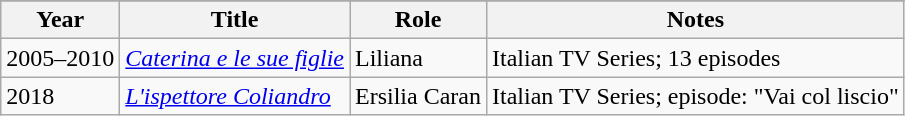<table class="wikitable">
<tr>
</tr>
<tr>
<th>Year</th>
<th>Title</th>
<th>Role</th>
<th>Notes</th>
</tr>
<tr>
<td>2005–2010</td>
<td><em><a href='#'>Caterina e le sue figlie</a></em></td>
<td>Liliana</td>
<td>Italian TV Series; 13 episodes</td>
</tr>
<tr>
<td>2018</td>
<td><em><a href='#'>L'ispettore Coliandro</a></em></td>
<td>Ersilia Caran</td>
<td>Italian TV Series; episode: "Vai col liscio"</td>
</tr>
</table>
